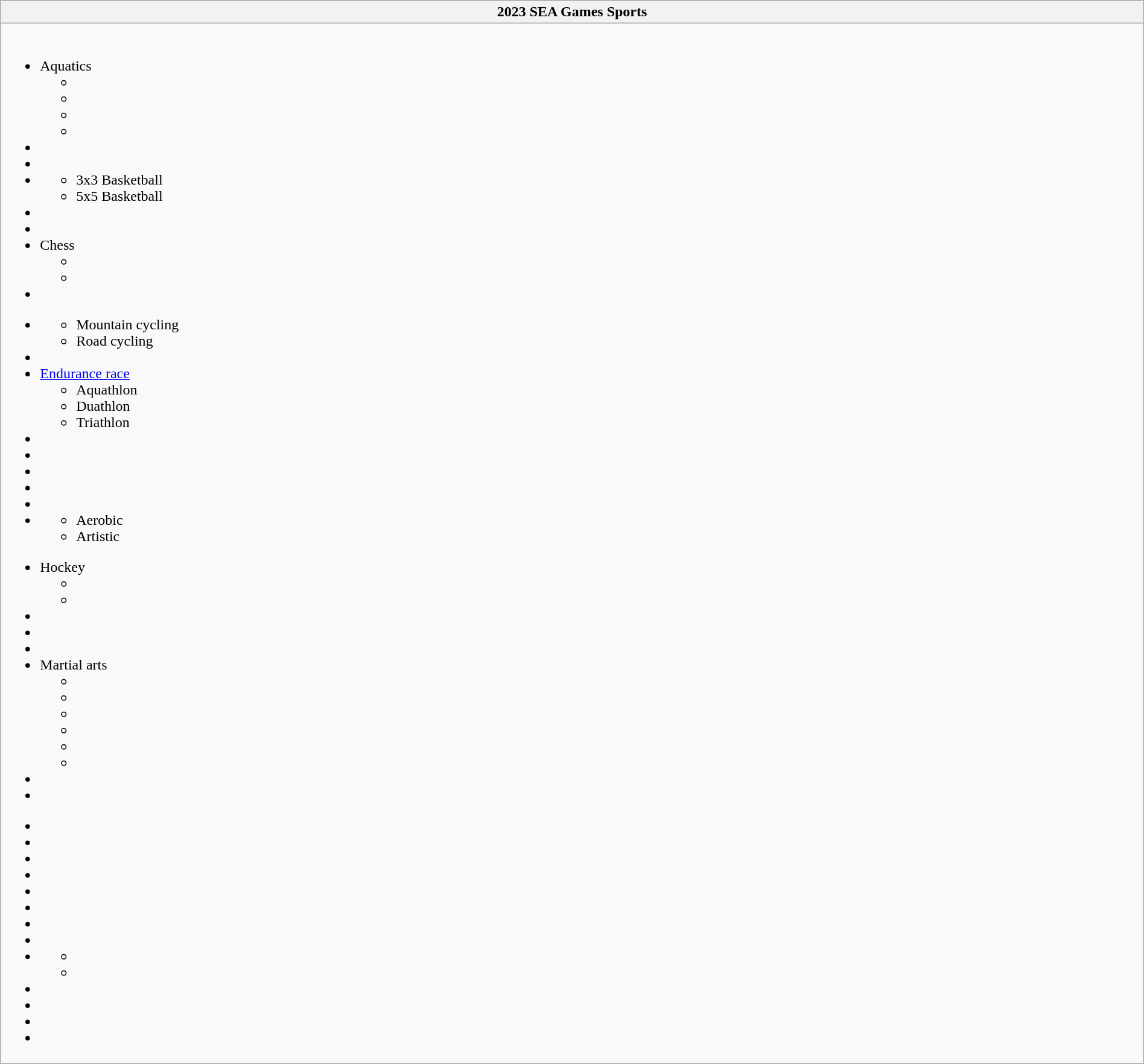<table class="wikitable" style="width: 100%;">
<tr>
<th>2023 SEA Games Sports</th>
</tr>
<tr>
<td><br><ul><li>Aquatics<ul><li></li><li></li><li></li><li></li></ul></li><li></li><li></li><li><ul><li>3x3 Basketball </li><li>5x5 Basketball </li></ul></li><li></li><li></li><li>Chess<ul><li></li><li></li></ul></li><li></li></ul><ul><li><ul><li>Mountain cycling </li><li>Road cycling </li></ul></li><li></li><li><a href='#'>Endurance race</a><ul><li>Aquathlon </li><li>Duathlon </li><li>Triathlon </li></ul></li><li></li><li></li><li></li><li></li><li></li><li><ul><li>Aerobic </li><li>Artistic </li></ul></li></ul><ul><li>Hockey<ul><li></li><li></li></ul></li><li></li><li></li><li></li><li>Martial arts<ul><li></li><li></li><li></li><li></li><li></li><li></li></ul></li><li></li><li></li></ul><ul><li></li><li></li><li></li><li></li><li></li><li></li><li></li><li></li><li><ul><li> </li><li> </li></ul></li><li></li><li></li><li></li><li></li></ul></td>
</tr>
</table>
